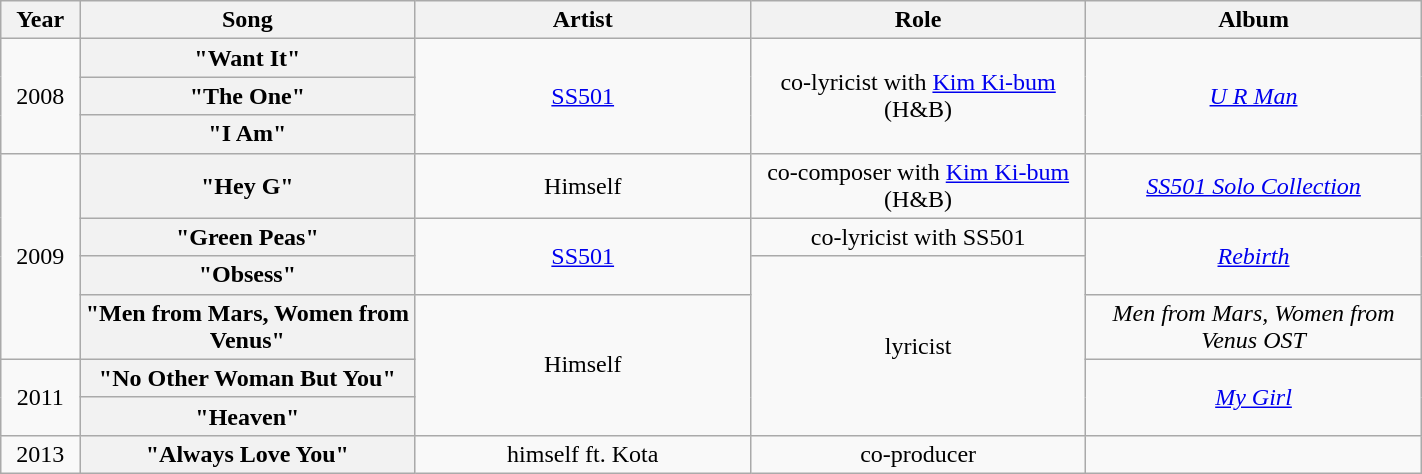<table class="wikitable plainrowheaders" style="text-align: center; width:75%;">
<tr>
<th scope="col" style="width:2em;">Year</th>
<th scope="col" style="width:10em;">Song</th>
<th scope="col" style="width:10em;">Artist</th>
<th scope="col" style="width:10em;">Role</th>
<th scope="col" style="width:10em;">Album</th>
</tr>
<tr>
<td rowspan=3>2008</td>
<th scope=row>"Want It"</th>
<td rowspan=3><a href='#'>SS501</a></td>
<td rowspan=3>co-lyricist with <a href='#'>Kim Ki-bum</a> (H&B)</td>
<td rowspan=3><em><a href='#'>U R Man</a></em></td>
</tr>
<tr>
<th scope=row>"The One"</th>
</tr>
<tr>
<th scope=row>"I Am"</th>
</tr>
<tr>
<td rowspan=4>2009</td>
<th scope=row>"Hey G"</th>
<td>Himself</td>
<td>co-composer with <a href='#'>Kim Ki-bum</a> (H&B)</td>
<td><em><a href='#'>SS501 Solo Collection</a></em></td>
</tr>
<tr>
<th scope=row>"Green Peas"</th>
<td rowspan=2><a href='#'>SS501</a></td>
<td>co-lyricist with SS501</td>
<td rowspan=2><em><a href='#'>Rebirth</a></em></td>
</tr>
<tr>
<th scope=row>"Obsess"</th>
<td rowspan=4>lyricist</td>
</tr>
<tr>
<th scope=row>"Men from Mars, Women from Venus"</th>
<td rowspan=3>Himself</td>
<td><em>Men from Mars, Women from Venus OST</em></td>
</tr>
<tr>
<td rowspan=2>2011</td>
<th scope=row>"No Other Woman But You"</th>
<td rowspan=2><em><a href='#'>My Girl</a></em></td>
</tr>
<tr>
<th scope=row>"Heaven"</th>
</tr>
<tr>
<td>2013</td>
<th scope=row>"Always Love You"</th>
<td>himself ft. Kota</td>
<td>co-producer</td>
<td></td>
</tr>
</table>
